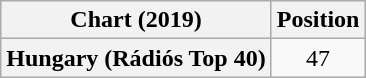<table class="wikitable plainrowheaders" style="text-align:center">
<tr>
<th scope="col">Chart (2019)</th>
<th scope="col">Position</th>
</tr>
<tr>
<th scope="row">Hungary (Rádiós Top 40)</th>
<td>47</td>
</tr>
</table>
